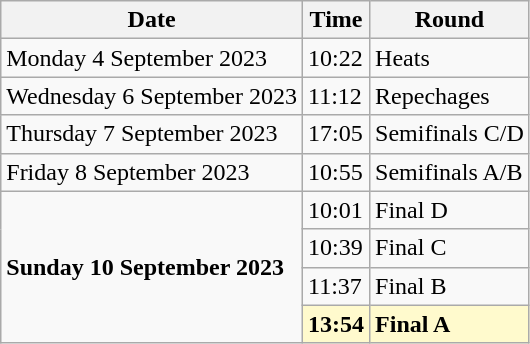<table class="wikitable">
<tr>
<th>Date</th>
<th>Time</th>
<th>Round</th>
</tr>
<tr>
<td>Monday 4 September 2023</td>
<td>10:22</td>
<td>Heats</td>
</tr>
<tr>
<td>Wednesday 6 September 2023</td>
<td>11:12</td>
<td>Repechages</td>
</tr>
<tr>
<td>Thursday 7 September 2023</td>
<td>17:05</td>
<td>Semifinals C/D</td>
</tr>
<tr>
<td>Friday 8 September 2023</td>
<td>10:55</td>
<td>Semifinals  A/B</td>
</tr>
<tr>
<td rowspan=4><strong>Sunday 10 September 2023</strong></td>
<td>10:01</td>
<td>Final D</td>
</tr>
<tr>
<td>10:39</td>
<td>Final C</td>
</tr>
<tr>
<td>11:37</td>
<td>Final B</td>
</tr>
<tr>
<td style=background:lemonchiffon><strong>13:54</strong></td>
<td style=background:lemonchiffon><strong>Final A</strong></td>
</tr>
</table>
